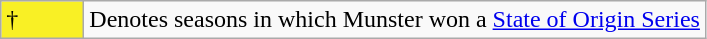<table class="wikitable">
<tr>
<td style="background:#f9f025; width:3em;">†</td>
<td>Denotes seasons in which Munster won a <a href='#'>State of Origin Series</a></td>
</tr>
</table>
